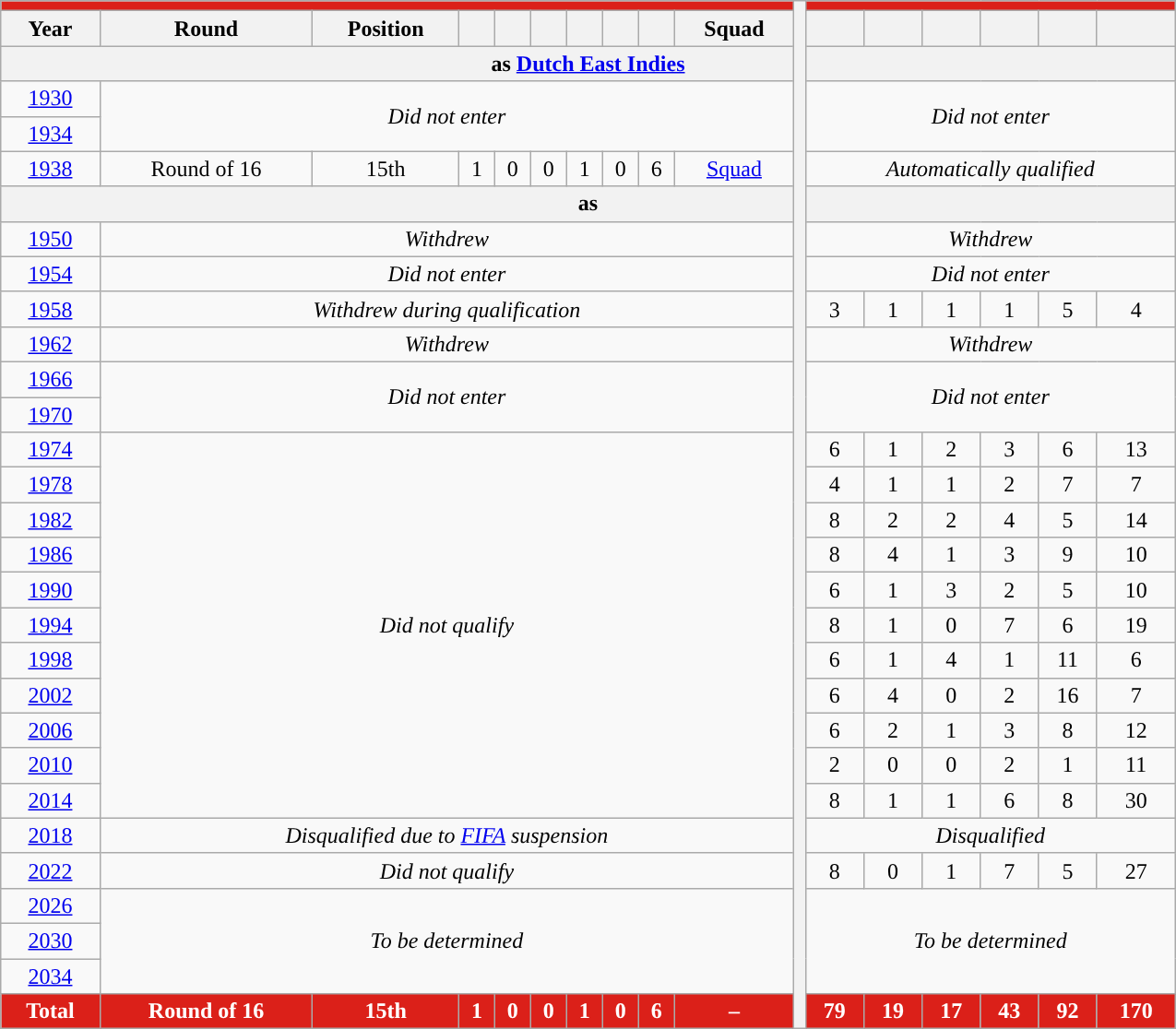<table class="wikitable" style="text-align: center; width: 850px;">
<tr>
<th colspan=10 style="background: #DB2019; color: #FFFFFF;"><a href='#'></a></th>
<th style="width:1%;" rowspan="30"></th>
<th colspan=6 style="background: #DB2019; color: #FFFFFF;"><a href='#'></a></th>
</tr>
<tr>
<th>Year</th>
<th>Round</th>
<th>Position</th>
<th></th>
<th></th>
<th></th>
<th></th>
<th></th>
<th></th>
<th>Squad</th>
<th></th>
<th></th>
<th></th>
<th></th>
<th></th>
<th></th>
</tr>
<tr>
<th colspan=17>as <strong> <a href='#'>Dutch East Indies</a></strong></th>
</tr>
<tr>
<td> <a href='#'>1930</a></td>
<td colspan=9 rowspan=2><em>Did not enter</em></td>
<td colspan=6 rowspan=2><em>Did not enter</em></td>
</tr>
<tr>
<td> <a href='#'>1934</a></td>
</tr>
<tr>
<td> <a href='#'>1938</a></td>
<td>Round of 16</td>
<td>15th</td>
<td>1</td>
<td>0</td>
<td>0</td>
<td>1</td>
<td>0</td>
<td>6</td>
<td><a href='#'>Squad</a></td>
<td colspan=6><em>Automatically qualified</em></td>
</tr>
<tr>
<th colspan=17>as <strong></strong></th>
</tr>
<tr>
<td> <a href='#'>1950</a></td>
<td colspan=9><em>Withdrew</em></td>
<td colspan=6><em>Withdrew</em></td>
</tr>
<tr>
<td> <a href='#'>1954</a></td>
<td colspan=9><em>Did not enter</em></td>
<td colspan=6><em>Did not enter</em></td>
</tr>
<tr>
<td> <a href='#'>1958</a></td>
<td colspan=9 rowspan=1><em>Withdrew during qualification</em></td>
<td>3</td>
<td>1</td>
<td>1</td>
<td>1</td>
<td>5</td>
<td>4</td>
</tr>
<tr>
<td> <a href='#'>1962</a></td>
<td colspan=9><em>Withdrew</em></td>
<td colspan=6><em>Withdrew</em></td>
</tr>
<tr>
<td> <a href='#'>1966</a></td>
<td colspan=9 rowspan=2><em>Did not enter</em></td>
<td colspan=6 rowspan=2><em>Did not enter</em></td>
</tr>
<tr>
<td> <a href='#'>1970</a></td>
</tr>
<tr>
<td> <a href='#'>1974</a></td>
<td colspan=9 rowspan=11><em>Did not qualify</em></td>
<td>6</td>
<td>1</td>
<td>2</td>
<td>3</td>
<td>6</td>
<td>13</td>
</tr>
<tr>
<td> <a href='#'>1978</a></td>
<td>4</td>
<td>1</td>
<td>1</td>
<td>2</td>
<td>7</td>
<td>7</td>
</tr>
<tr>
<td> <a href='#'>1982</a></td>
<td>8</td>
<td>2</td>
<td>2</td>
<td>4</td>
<td>5</td>
<td>14</td>
</tr>
<tr>
<td> <a href='#'>1986</a></td>
<td>8</td>
<td>4</td>
<td>1</td>
<td>3</td>
<td>9</td>
<td>10</td>
</tr>
<tr>
<td> <a href='#'>1990</a></td>
<td>6</td>
<td>1</td>
<td>3</td>
<td>2</td>
<td>5</td>
<td>10</td>
</tr>
<tr>
<td> <a href='#'>1994</a></td>
<td>8</td>
<td>1</td>
<td>0</td>
<td>7</td>
<td>6</td>
<td>19</td>
</tr>
<tr>
<td> <a href='#'>1998</a></td>
<td>6</td>
<td>1</td>
<td>4</td>
<td>1</td>
<td>11</td>
<td>6</td>
</tr>
<tr>
<td>  <a href='#'>2002</a></td>
<td>6</td>
<td>4</td>
<td>0</td>
<td>2</td>
<td>16</td>
<td>7</td>
</tr>
<tr>
<td> <a href='#'>2006</a></td>
<td>6</td>
<td>2</td>
<td>1</td>
<td>3</td>
<td>8</td>
<td>12</td>
</tr>
<tr>
<td> <a href='#'>2010</a></td>
<td>2</td>
<td>0</td>
<td>0</td>
<td>2</td>
<td>1</td>
<td>11</td>
</tr>
<tr>
<td> <a href='#'>2014</a></td>
<td>8</td>
<td>1</td>
<td>1</td>
<td>6</td>
<td>8</td>
<td>30</td>
</tr>
<tr>
<td> <a href='#'>2018</a></td>
<td colspan=9><em>Disqualified due to <a href='#'>FIFA</a> suspension</em></td>
<td colspan=6><em>Disqualified</em></td>
</tr>
<tr>
<td> <a href='#'>2022</a></td>
<td colspan=9><em>Did not qualify</em></td>
<td>8</td>
<td>0</td>
<td>1</td>
<td>7</td>
<td>5</td>
<td>27</td>
</tr>
<tr>
<td>   <a href='#'>2026</a></td>
<td colspan=9 rowspan=3><em>To be determined</em></td>
<td colspan=6 rowspan=3><em>To be determined</em></td>
</tr>
<tr>
<td>   <a href='#'>2030</a></td>
</tr>
<tr>
<td> <a href='#'>2034</a></td>
</tr>
<tr>
<td style="background: #DB2019; color: #FFFFFF;"><strong>Total</strong></td>
<td style="background: #DB2019; color: #FFFFFF;"><strong>Round of 16</strong></td>
<td style="background: #DB2019; color: #FFFFFF;"><strong>15th</strong></td>
<td style="background: #DB2019; color: #FFFFFF;"><strong>1</strong></td>
<td style="background: #DB2019; color: #FFFFFF;"><strong>0</strong></td>
<td style="background: #DB2019; color: #FFFFFF;"><strong>0</strong></td>
<td style="background: #DB2019; color: #FFFFFF;"><strong>1</strong></td>
<td style="background: #DB2019; color: #FFFFFF;"><strong>0</strong></td>
<td style="background: #DB2019; color: #FFFFFF;"><strong>6</strong></td>
<td style="background: #DB2019; color: #FFFFFF;"><strong>–</strong></td>
<td style="background: #DB2019; color: #FFFFFF;"><strong>79</strong></td>
<td style="background: #DB2019; color: #FFFFFF;"><strong>19</strong></td>
<td style="background: #DB2019; color: #FFFFFF;"><strong>17</strong></td>
<td style="background: #DB2019; color: #FFFFFF;"><strong>43</strong></td>
<td style="background: #DB2019; color: #FFFFFF;"><strong>92</strong></td>
<td style="background: #DB2019; color: #FFFFFF;"><strong>170</strong></td>
</tr>
</table>
